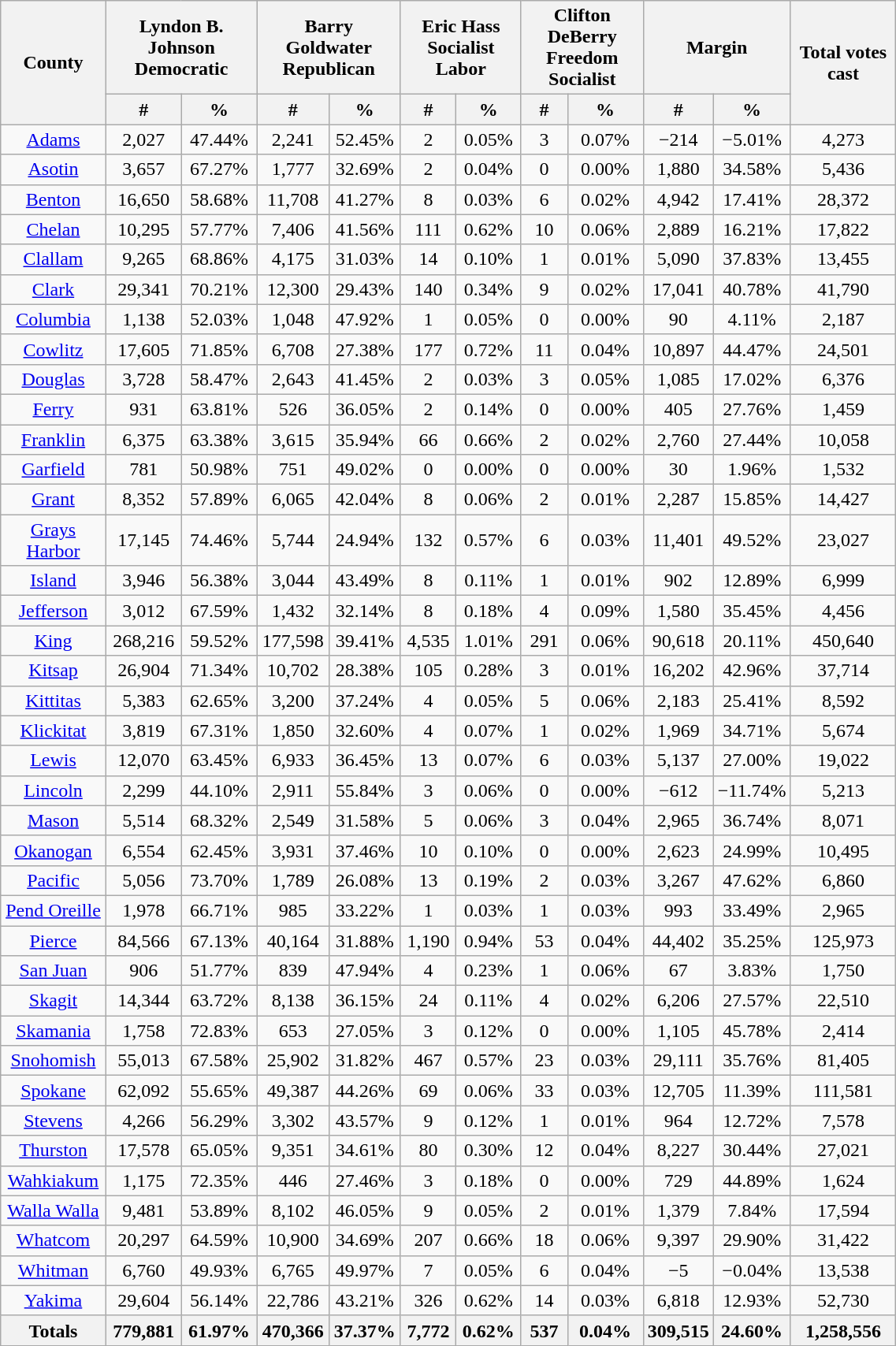<table width="60%" class="wikitable sortable" style="text-align:center">
<tr>
<th rowspan="2" style="text-align:center;">County</th>
<th colspan="2" style="text-align:center;">Lyndon B. Johnson<br>Democratic</th>
<th colspan="2" style="text-align:center;">Barry Goldwater<br>Republican</th>
<th colspan="2" style="text-align:center;">Eric Hass<br>Socialist Labor</th>
<th colspan="2" style="text-align:center;">Clifton DeBerry<br>Freedom Socialist</th>
<th colspan="2" style="text-align:center;">Margin</th>
<th rowspan="2" style="text-align:center;">Total votes cast</th>
</tr>
<tr>
<th style="text-align:center;" data-sort-type="number">#</th>
<th style="text-align:center;" data-sort-type="number">%</th>
<th style="text-align:center;" data-sort-type="number">#</th>
<th style="text-align:center;" data-sort-type="number">%</th>
<th style="text-align:center;" data-sort-type="number">#</th>
<th style="text-align:center;" data-sort-type="number">%</th>
<th style="text-align:center;" data-sort-type="number">#</th>
<th style="text-align:center;" data-sort-type="number">%</th>
<th style="text-align:center;" data-sort-type="number">#</th>
<th style="text-align:center;" data-sort-type="number">%</th>
</tr>
<tr style="text-align:center;">
<td><a href='#'>Adams</a></td>
<td>2,027</td>
<td>47.44%</td>
<td>2,241</td>
<td>52.45%</td>
<td>2</td>
<td>0.05%</td>
<td>3</td>
<td>0.07%</td>
<td>−214</td>
<td>−5.01%</td>
<td>4,273</td>
</tr>
<tr style="text-align:center;">
<td><a href='#'>Asotin</a></td>
<td>3,657</td>
<td>67.27%</td>
<td>1,777</td>
<td>32.69%</td>
<td>2</td>
<td>0.04%</td>
<td>0</td>
<td>0.00%</td>
<td>1,880</td>
<td>34.58%</td>
<td>5,436</td>
</tr>
<tr style="text-align:center;">
<td><a href='#'>Benton</a></td>
<td>16,650</td>
<td>58.68%</td>
<td>11,708</td>
<td>41.27%</td>
<td>8</td>
<td>0.03%</td>
<td>6</td>
<td>0.02%</td>
<td>4,942</td>
<td>17.41%</td>
<td>28,372</td>
</tr>
<tr style="text-align:center;">
<td><a href='#'>Chelan</a></td>
<td>10,295</td>
<td>57.77%</td>
<td>7,406</td>
<td>41.56%</td>
<td>111</td>
<td>0.62%</td>
<td>10</td>
<td>0.06%</td>
<td>2,889</td>
<td>16.21%</td>
<td>17,822</td>
</tr>
<tr style="text-align:center;">
<td><a href='#'>Clallam</a></td>
<td>9,265</td>
<td>68.86%</td>
<td>4,175</td>
<td>31.03%</td>
<td>14</td>
<td>0.10%</td>
<td>1</td>
<td>0.01%</td>
<td>5,090</td>
<td>37.83%</td>
<td>13,455</td>
</tr>
<tr style="text-align:center;">
<td><a href='#'>Clark</a></td>
<td>29,341</td>
<td>70.21%</td>
<td>12,300</td>
<td>29.43%</td>
<td>140</td>
<td>0.34%</td>
<td>9</td>
<td>0.02%</td>
<td>17,041</td>
<td>40.78%</td>
<td>41,790</td>
</tr>
<tr style="text-align:center;">
<td><a href='#'>Columbia</a></td>
<td>1,138</td>
<td>52.03%</td>
<td>1,048</td>
<td>47.92%</td>
<td>1</td>
<td>0.05%</td>
<td>0</td>
<td>0.00%</td>
<td>90</td>
<td>4.11%</td>
<td>2,187</td>
</tr>
<tr style="text-align:center;">
<td><a href='#'>Cowlitz</a></td>
<td>17,605</td>
<td>71.85%</td>
<td>6,708</td>
<td>27.38%</td>
<td>177</td>
<td>0.72%</td>
<td>11</td>
<td>0.04%</td>
<td>10,897</td>
<td>44.47%</td>
<td>24,501</td>
</tr>
<tr style="text-align:center;">
<td><a href='#'>Douglas</a></td>
<td>3,728</td>
<td>58.47%</td>
<td>2,643</td>
<td>41.45%</td>
<td>2</td>
<td>0.03%</td>
<td>3</td>
<td>0.05%</td>
<td>1,085</td>
<td>17.02%</td>
<td>6,376</td>
</tr>
<tr style="text-align:center;">
<td><a href='#'>Ferry</a></td>
<td>931</td>
<td>63.81%</td>
<td>526</td>
<td>36.05%</td>
<td>2</td>
<td>0.14%</td>
<td>0</td>
<td>0.00%</td>
<td>405</td>
<td>27.76%</td>
<td>1,459</td>
</tr>
<tr style="text-align:center;">
<td><a href='#'>Franklin</a></td>
<td>6,375</td>
<td>63.38%</td>
<td>3,615</td>
<td>35.94%</td>
<td>66</td>
<td>0.66%</td>
<td>2</td>
<td>0.02%</td>
<td>2,760</td>
<td>27.44%</td>
<td>10,058</td>
</tr>
<tr style="text-align:center;">
<td><a href='#'>Garfield</a></td>
<td>781</td>
<td>50.98%</td>
<td>751</td>
<td>49.02%</td>
<td>0</td>
<td>0.00%</td>
<td>0</td>
<td>0.00%</td>
<td>30</td>
<td>1.96%</td>
<td>1,532</td>
</tr>
<tr style="text-align:center;">
<td><a href='#'>Grant</a></td>
<td>8,352</td>
<td>57.89%</td>
<td>6,065</td>
<td>42.04%</td>
<td>8</td>
<td>0.06%</td>
<td>2</td>
<td>0.01%</td>
<td>2,287</td>
<td>15.85%</td>
<td>14,427</td>
</tr>
<tr style="text-align:center;">
<td><a href='#'>Grays Harbor</a></td>
<td>17,145</td>
<td>74.46%</td>
<td>5,744</td>
<td>24.94%</td>
<td>132</td>
<td>0.57%</td>
<td>6</td>
<td>0.03%</td>
<td>11,401</td>
<td>49.52%</td>
<td>23,027</td>
</tr>
<tr style="text-align:center;">
<td><a href='#'>Island</a></td>
<td>3,946</td>
<td>56.38%</td>
<td>3,044</td>
<td>43.49%</td>
<td>8</td>
<td>0.11%</td>
<td>1</td>
<td>0.01%</td>
<td>902</td>
<td>12.89%</td>
<td>6,999</td>
</tr>
<tr style="text-align:center;">
<td><a href='#'>Jefferson</a></td>
<td>3,012</td>
<td>67.59%</td>
<td>1,432</td>
<td>32.14%</td>
<td>8</td>
<td>0.18%</td>
<td>4</td>
<td>0.09%</td>
<td>1,580</td>
<td>35.45%</td>
<td>4,456</td>
</tr>
<tr style="text-align:center;">
<td><a href='#'>King</a></td>
<td>268,216</td>
<td>59.52%</td>
<td>177,598</td>
<td>39.41%</td>
<td>4,535</td>
<td>1.01%</td>
<td>291</td>
<td>0.06%</td>
<td>90,618</td>
<td>20.11%</td>
<td>450,640</td>
</tr>
<tr style="text-align:center;">
<td><a href='#'>Kitsap</a></td>
<td>26,904</td>
<td>71.34%</td>
<td>10,702</td>
<td>28.38%</td>
<td>105</td>
<td>0.28%</td>
<td>3</td>
<td>0.01%</td>
<td>16,202</td>
<td>42.96%</td>
<td>37,714</td>
</tr>
<tr style="text-align:center;">
<td><a href='#'>Kittitas</a></td>
<td>5,383</td>
<td>62.65%</td>
<td>3,200</td>
<td>37.24%</td>
<td>4</td>
<td>0.05%</td>
<td>5</td>
<td>0.06%</td>
<td>2,183</td>
<td>25.41%</td>
<td>8,592</td>
</tr>
<tr style="text-align:center;">
<td><a href='#'>Klickitat</a></td>
<td>3,819</td>
<td>67.31%</td>
<td>1,850</td>
<td>32.60%</td>
<td>4</td>
<td>0.07%</td>
<td>1</td>
<td>0.02%</td>
<td>1,969</td>
<td>34.71%</td>
<td>5,674</td>
</tr>
<tr style="text-align:center;">
<td><a href='#'>Lewis</a></td>
<td>12,070</td>
<td>63.45%</td>
<td>6,933</td>
<td>36.45%</td>
<td>13</td>
<td>0.07%</td>
<td>6</td>
<td>0.03%</td>
<td>5,137</td>
<td>27.00%</td>
<td>19,022</td>
</tr>
<tr style="text-align:center;">
<td><a href='#'>Lincoln</a></td>
<td>2,299</td>
<td>44.10%</td>
<td>2,911</td>
<td>55.84%</td>
<td>3</td>
<td>0.06%</td>
<td>0</td>
<td>0.00%</td>
<td>−612</td>
<td>−11.74%</td>
<td>5,213</td>
</tr>
<tr style="text-align:center;">
<td><a href='#'>Mason</a></td>
<td>5,514</td>
<td>68.32%</td>
<td>2,549</td>
<td>31.58%</td>
<td>5</td>
<td>0.06%</td>
<td>3</td>
<td>0.04%</td>
<td>2,965</td>
<td>36.74%</td>
<td>8,071</td>
</tr>
<tr style="text-align:center;">
<td><a href='#'>Okanogan</a></td>
<td>6,554</td>
<td>62.45%</td>
<td>3,931</td>
<td>37.46%</td>
<td>10</td>
<td>0.10%</td>
<td>0</td>
<td>0.00%</td>
<td>2,623</td>
<td>24.99%</td>
<td>10,495</td>
</tr>
<tr style="text-align:center;">
<td><a href='#'>Pacific</a></td>
<td>5,056</td>
<td>73.70%</td>
<td>1,789</td>
<td>26.08%</td>
<td>13</td>
<td>0.19%</td>
<td>2</td>
<td>0.03%</td>
<td>3,267</td>
<td>47.62%</td>
<td>6,860</td>
</tr>
<tr style="text-align:center;">
<td><a href='#'>Pend Oreille</a></td>
<td>1,978</td>
<td>66.71%</td>
<td>985</td>
<td>33.22%</td>
<td>1</td>
<td>0.03%</td>
<td>1</td>
<td>0.03%</td>
<td>993</td>
<td>33.49%</td>
<td>2,965</td>
</tr>
<tr style="text-align:center;">
<td><a href='#'>Pierce</a></td>
<td>84,566</td>
<td>67.13%</td>
<td>40,164</td>
<td>31.88%</td>
<td>1,190</td>
<td>0.94%</td>
<td>53</td>
<td>0.04%</td>
<td>44,402</td>
<td>35.25%</td>
<td>125,973</td>
</tr>
<tr style="text-align:center;">
<td><a href='#'>San Juan</a></td>
<td>906</td>
<td>51.77%</td>
<td>839</td>
<td>47.94%</td>
<td>4</td>
<td>0.23%</td>
<td>1</td>
<td>0.06%</td>
<td>67</td>
<td>3.83%</td>
<td>1,750</td>
</tr>
<tr style="text-align:center;">
<td><a href='#'>Skagit</a></td>
<td>14,344</td>
<td>63.72%</td>
<td>8,138</td>
<td>36.15%</td>
<td>24</td>
<td>0.11%</td>
<td>4</td>
<td>0.02%</td>
<td>6,206</td>
<td>27.57%</td>
<td>22,510</td>
</tr>
<tr style="text-align:center;">
<td><a href='#'>Skamania</a></td>
<td>1,758</td>
<td>72.83%</td>
<td>653</td>
<td>27.05%</td>
<td>3</td>
<td>0.12%</td>
<td>0</td>
<td>0.00%</td>
<td>1,105</td>
<td>45.78%</td>
<td>2,414</td>
</tr>
<tr style="text-align:center;">
<td><a href='#'>Snohomish</a></td>
<td>55,013</td>
<td>67.58%</td>
<td>25,902</td>
<td>31.82%</td>
<td>467</td>
<td>0.57%</td>
<td>23</td>
<td>0.03%</td>
<td>29,111</td>
<td>35.76%</td>
<td>81,405</td>
</tr>
<tr style="text-align:center;">
<td><a href='#'>Spokane</a></td>
<td>62,092</td>
<td>55.65%</td>
<td>49,387</td>
<td>44.26%</td>
<td>69</td>
<td>0.06%</td>
<td>33</td>
<td>0.03%</td>
<td>12,705</td>
<td>11.39%</td>
<td>111,581</td>
</tr>
<tr style="text-align:center;">
<td><a href='#'>Stevens</a></td>
<td>4,266</td>
<td>56.29%</td>
<td>3,302</td>
<td>43.57%</td>
<td>9</td>
<td>0.12%</td>
<td>1</td>
<td>0.01%</td>
<td>964</td>
<td>12.72%</td>
<td>7,578</td>
</tr>
<tr style="text-align:center;">
<td><a href='#'>Thurston</a></td>
<td>17,578</td>
<td>65.05%</td>
<td>9,351</td>
<td>34.61%</td>
<td>80</td>
<td>0.30%</td>
<td>12</td>
<td>0.04%</td>
<td>8,227</td>
<td>30.44%</td>
<td>27,021</td>
</tr>
<tr style="text-align:center;">
<td><a href='#'>Wahkiakum</a></td>
<td>1,175</td>
<td>72.35%</td>
<td>446</td>
<td>27.46%</td>
<td>3</td>
<td>0.18%</td>
<td>0</td>
<td>0.00%</td>
<td>729</td>
<td>44.89%</td>
<td>1,624</td>
</tr>
<tr style="text-align:center;">
<td><a href='#'>Walla Walla</a></td>
<td>9,481</td>
<td>53.89%</td>
<td>8,102</td>
<td>46.05%</td>
<td>9</td>
<td>0.05%</td>
<td>2</td>
<td>0.01%</td>
<td>1,379</td>
<td>7.84%</td>
<td>17,594</td>
</tr>
<tr style="text-align:center;">
<td><a href='#'>Whatcom</a></td>
<td>20,297</td>
<td>64.59%</td>
<td>10,900</td>
<td>34.69%</td>
<td>207</td>
<td>0.66%</td>
<td>18</td>
<td>0.06%</td>
<td>9,397</td>
<td>29.90%</td>
<td>31,422</td>
</tr>
<tr style="text-align:center;">
<td><a href='#'>Whitman</a></td>
<td>6,760</td>
<td>49.93%</td>
<td>6,765</td>
<td>49.97%</td>
<td>7</td>
<td>0.05%</td>
<td>6</td>
<td>0.04%</td>
<td>−5</td>
<td>−0.04%</td>
<td>13,538</td>
</tr>
<tr style="text-align:center;">
<td><a href='#'>Yakima</a></td>
<td>29,604</td>
<td>56.14%</td>
<td>22,786</td>
<td>43.21%</td>
<td>326</td>
<td>0.62%</td>
<td>14</td>
<td>0.03%</td>
<td>6,818</td>
<td>12.93%</td>
<td>52,730</td>
</tr>
<tr style="text-align:center;">
<th>Totals</th>
<th>779,881</th>
<th>61.97%</th>
<th>470,366</th>
<th>37.37%</th>
<th>7,772</th>
<th>0.62%</th>
<th>537</th>
<th>0.04%</th>
<th>309,515</th>
<th>24.60%</th>
<th>1,258,556</th>
</tr>
</table>
